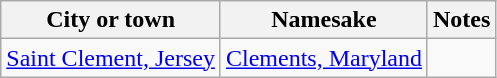<table class="wikitable">
<tr>
<th>City or town</th>
<th>Namesake</th>
<th>Notes</th>
</tr>
<tr>
<td><a href='#'>Saint Clement, Jersey</a></td>
<td><a href='#'>Clements, Maryland</a></td>
<td></td>
</tr>
</table>
